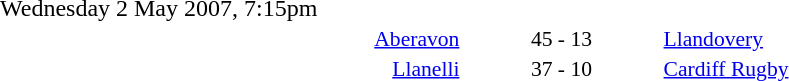<table style="width:70%;" cellspacing="1">
<tr>
<th width=35%></th>
<th width=15%></th>
<th></th>
</tr>
<tr>
<td>Wednesday 2 May 2007, 7:15pm</td>
</tr>
<tr style=font-size:90%>
<td align=right><a href='#'>Aberavon</a></td>
<td align=center>45 - 13</td>
<td><a href='#'>Llandovery</a></td>
</tr>
<tr style=font-size:90%>
<td align=right><a href='#'>Llanelli</a></td>
<td align=center>37 - 10</td>
<td><a href='#'>Cardiff Rugby</a></td>
</tr>
</table>
